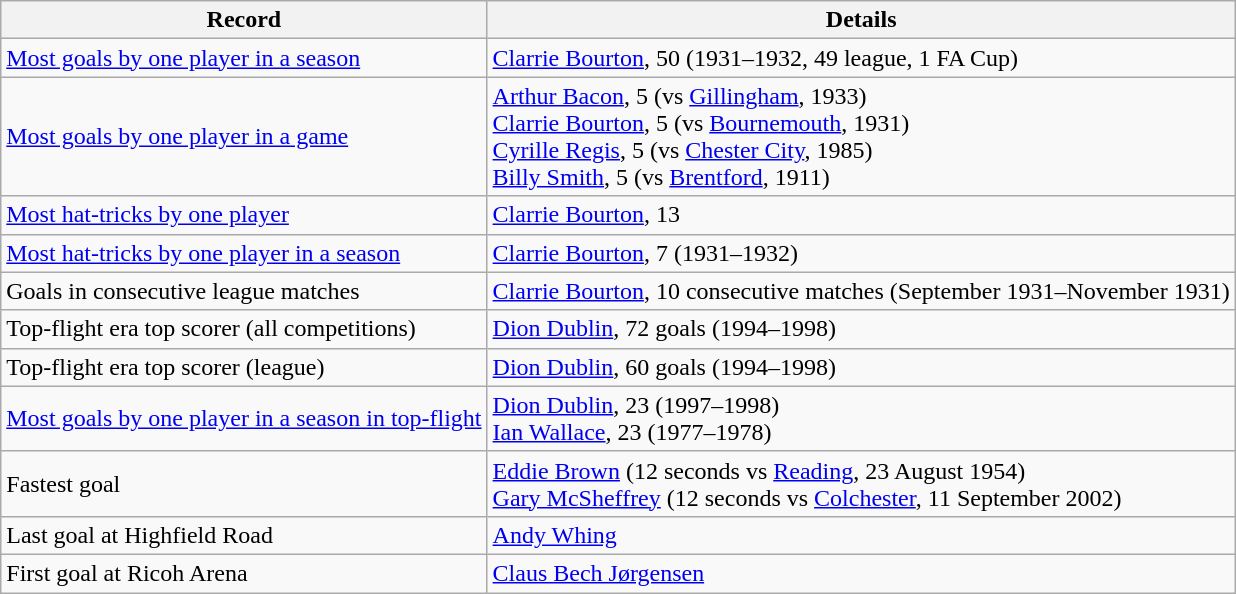<table class="wikitable">
<tr>
<th>Record</th>
<th>Details</th>
</tr>
<tr>
<td><a href='#'>Most goals by one player in a season</a></td>
<td> <a href='#'>Clarrie Bourton</a>, 50 (1931–1932, 49 league, 1 FA Cup)</td>
</tr>
<tr>
<td><a href='#'>Most goals by one player in a game</a></td>
<td> <a href='#'>Arthur Bacon</a>, 5 (vs <a href='#'>Gillingham</a>, 1933)<br> <a href='#'>Clarrie Bourton</a>, 5 (vs <a href='#'>Bournemouth</a>, 1931)<br> <a href='#'>Cyrille Regis</a>, 5 (vs <a href='#'>Chester City</a>, 1985)<br> <a href='#'>Billy Smith</a>, 5 (vs <a href='#'>Brentford</a>, 1911)</td>
</tr>
<tr>
<td><a href='#'>Most hat-tricks by one player</a></td>
<td> <a href='#'>Clarrie Bourton</a>, 13</td>
</tr>
<tr>
<td><a href='#'>Most hat-tricks by one player in a season</a></td>
<td> <a href='#'>Clarrie Bourton</a>, 7 (1931–1932)</td>
</tr>
<tr>
<td>Goals in consecutive league matches</td>
<td> <a href='#'>Clarrie Bourton</a>, 10 consecutive matches (September 1931–November 1931)</td>
</tr>
<tr>
<td>Top-flight era top scorer (all competitions)</td>
<td> <a href='#'>Dion Dublin</a>, 72 goals (1994–1998)</td>
</tr>
<tr>
<td>Top-flight era top scorer (league)</td>
<td> <a href='#'>Dion Dublin</a>, 60 goals (1994–1998)</td>
</tr>
<tr>
<td><a href='#'>Most goals by one player in a season in top-flight</a></td>
<td> <a href='#'>Dion Dublin</a>, 23 (1997–1998)<br> <a href='#'>Ian Wallace</a>, 23 (1977–1978)</td>
</tr>
<tr>
<td>Fastest goal</td>
<td> <a href='#'>Eddie Brown</a> (12 seconds vs <a href='#'>Reading</a>, 23 August 1954)<br> <a href='#'>Gary McSheffrey</a> (12 seconds vs <a href='#'>Colchester</a>, 11 September 2002)</td>
</tr>
<tr>
<td>Last goal at Highfield Road</td>
<td> <a href='#'>Andy Whing</a></td>
</tr>
<tr>
<td>First goal at Ricoh Arena</td>
<td> <a href='#'>Claus Bech Jørgensen</a></td>
</tr>
</table>
